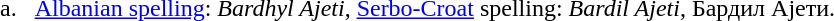<table style="margin-left:13px; line-height:150%">
<tr>
<td align="right" valign="top">a.  </td>
<td><a href='#'>Albanian spelling</a>: <em>Bardhyl Ajeti</em>, <a href='#'>Serbo-Croat</a> spelling: <em>Bardil Ajeti</em>, Бардил Ајети.</td>
</tr>
</table>
